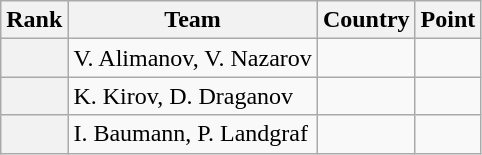<table class="wikitable sortable">
<tr>
<th>Rank</th>
<th>Team</th>
<th>Country</th>
<th>Point</th>
</tr>
<tr>
<th></th>
<td>V. Alimanov, V. Nazarov</td>
<td></td>
<td></td>
</tr>
<tr>
<th></th>
<td>K. Kirov, D. Draganov</td>
<td></td>
<td></td>
</tr>
<tr>
<th></th>
<td>I. Baumann, P. Landgraf</td>
<td></td>
<td></td>
</tr>
</table>
